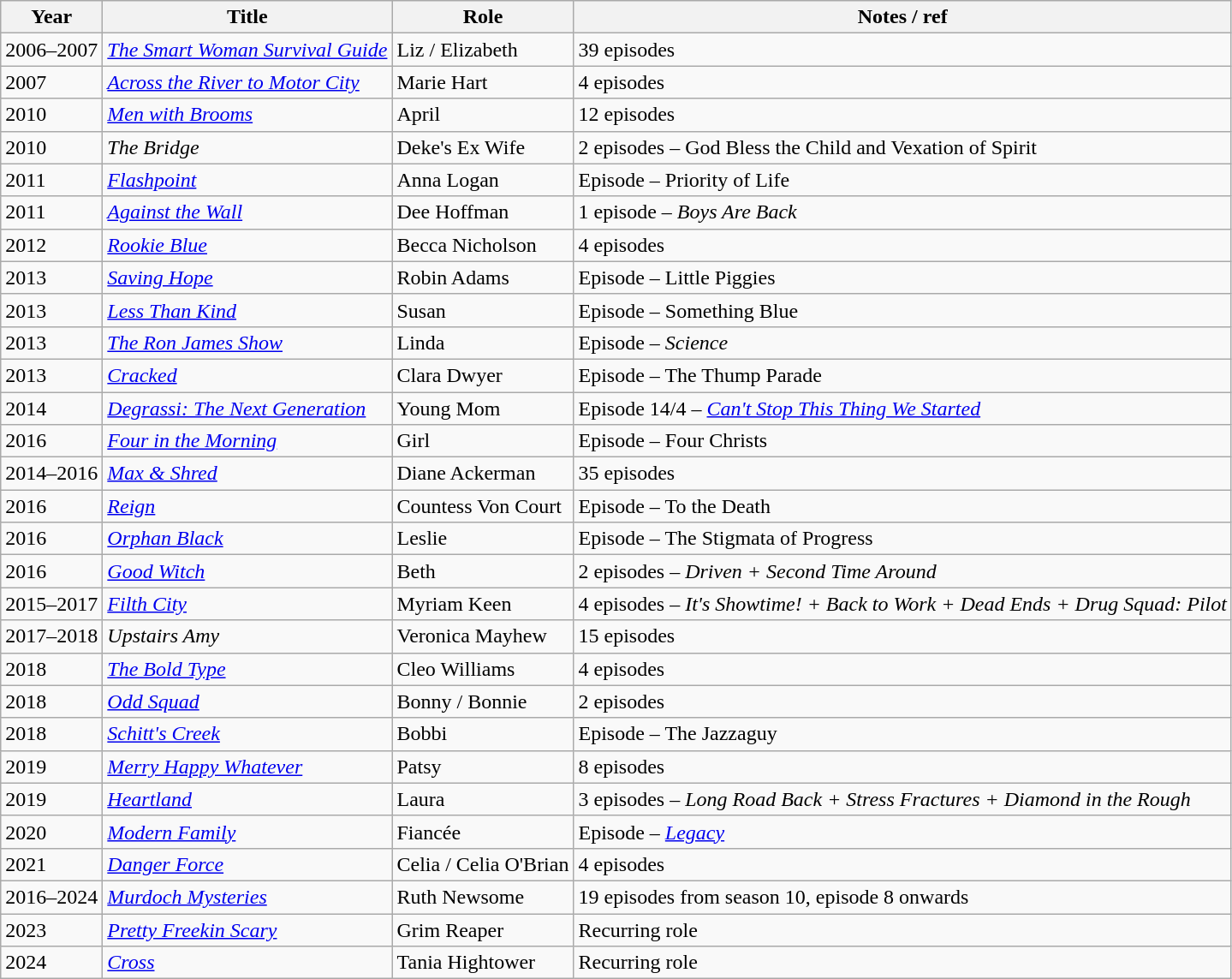<table class="wikitable">
<tr>
<th>Year</th>
<th>Title</th>
<th>Role</th>
<th>Notes / ref</th>
</tr>
<tr>
<td>2006–2007</td>
<td><em><a href='#'>The Smart Woman Survival Guide</a></em></td>
<td>Liz / Elizabeth</td>
<td>39 episodes</td>
</tr>
<tr>
<td>2007</td>
<td><em><a href='#'>Across the River to Motor City</a></em></td>
<td>Marie Hart</td>
<td>4 episodes</td>
</tr>
<tr>
<td>2010</td>
<td><em> <a href='#'>Men with Brooms</a></em></td>
<td>April</td>
<td>12 episodes</td>
</tr>
<tr>
<td>2010</td>
<td><em> The Bridge</em></td>
<td>Deke's Ex Wife</td>
<td>2 episodes – God Bless the Child and Vexation of Spirit</td>
</tr>
<tr>
<td>2011</td>
<td><em> <a href='#'>Flashpoint</a></em></td>
<td>Anna Logan</td>
<td>Episode – Priority of Life</td>
</tr>
<tr>
<td>2011</td>
<td><em> <a href='#'>Against the Wall</a></em></td>
<td>Dee Hoffman</td>
<td>1 episode – <em>Boys Are Back </em></td>
</tr>
<tr>
<td>2012</td>
<td><em> <a href='#'>Rookie Blue</a></em></td>
<td>Becca Nicholson</td>
<td>4 episodes</td>
</tr>
<tr>
<td>2013</td>
<td><em> <a href='#'>Saving Hope</a></em></td>
<td>Robin Adams</td>
<td>Episode – Little Piggies</td>
</tr>
<tr>
<td>2013</td>
<td><em> <a href='#'>Less Than Kind</a></em></td>
<td>Susan</td>
<td>Episode – Something Blue</td>
</tr>
<tr>
<td>2013</td>
<td><em> <a href='#'>The Ron James Show</a></em></td>
<td>Linda</td>
<td>Episode – <em>Science</em></td>
</tr>
<tr>
<td>2013</td>
<td><em> <a href='#'>Cracked</a></em></td>
<td>Clara Dwyer</td>
<td>Episode – The Thump Parade</td>
</tr>
<tr>
<td>2014</td>
<td><em> <a href='#'>Degrassi: The Next Generation</a></em></td>
<td>Young Mom</td>
<td>Episode 14/4 – <em><a href='#'>Can't Stop This Thing We Started</a></em></td>
</tr>
<tr>
<td>2016</td>
<td><em> <a href='#'>Four in the Morning</a></em></td>
<td>Girl</td>
<td>Episode – Four Christs</td>
</tr>
<tr>
<td>2014–2016</td>
<td><em><a href='#'>Max & Shred</a></em></td>
<td>Diane Ackerman</td>
<td>35 episodes</td>
</tr>
<tr>
<td>2016</td>
<td><em> <a href='#'>Reign</a></em></td>
<td>Countess Von Court</td>
<td>Episode – To the Death</td>
</tr>
<tr>
<td>2016</td>
<td><em> <a href='#'>Orphan Black</a></em></td>
<td>Leslie</td>
<td>Episode – The Stigmata of Progress</td>
</tr>
<tr>
<td>2016</td>
<td><em> <a href='#'>Good Witch</a></em></td>
<td>Beth</td>
<td>2 episodes – <em>Driven + Second Time Around</em></td>
</tr>
<tr>
<td>2015–2017</td>
<td><em><a href='#'>Filth City</a></em></td>
<td>Myriam Keen</td>
<td>4 episodes – <em>It's Showtime! + Back to Work + Dead Ends + Drug Squad: Pilot </em></td>
</tr>
<tr>
<td>2017–2018</td>
<td><em> Upstairs Amy </em></td>
<td>Veronica Mayhew</td>
<td>15 episodes</td>
</tr>
<tr>
<td>2018</td>
<td><em> <a href='#'>The Bold Type</a></em></td>
<td>Cleo Williams</td>
<td>4 episodes</td>
</tr>
<tr>
<td>2018</td>
<td><em> <a href='#'>Odd Squad</a></em></td>
<td>Bonny / Bonnie</td>
<td>2 episodes</td>
</tr>
<tr>
<td>2018</td>
<td><em> <a href='#'>Schitt's Creek</a></em></td>
<td>Bobbi</td>
<td>Episode – The Jazzaguy</td>
</tr>
<tr>
<td>2019</td>
<td><em><a href='#'>Merry Happy Whatever</a></em></td>
<td>Patsy</td>
<td>8 episodes</td>
</tr>
<tr>
<td>2019</td>
<td><em> <a href='#'>Heartland</a></em></td>
<td>Laura</td>
<td>3 episodes – <em>Long Road Back + Stress Fractures + Diamond in the Rough </em></td>
</tr>
<tr>
<td>2020</td>
<td><em> <a href='#'>Modern Family</a></em></td>
<td>Fiancée</td>
<td>Episode –<em> <a href='#'>Legacy</a></em></td>
</tr>
<tr>
<td>2021</td>
<td><em><a href='#'>Danger Force</a></em></td>
<td>Celia / Celia O'Brian</td>
<td>4 episodes</td>
</tr>
<tr>
<td>2016–2024</td>
<td><em><a href='#'> Murdoch Mysteries</a></em></td>
<td>Ruth Newsome</td>
<td>19 episodes from season 10, episode 8 onwards</td>
</tr>
<tr>
<td>2023</td>
<td><em><a href='#'>Pretty Freekin Scary</a></em></td>
<td>Grim Reaper</td>
<td>Recurring role</td>
</tr>
<tr>
<td>2024</td>
<td><em><a href='#'>Cross</a></em></td>
<td>Tania Hightower</td>
<td>Recurring role</td>
</tr>
</table>
